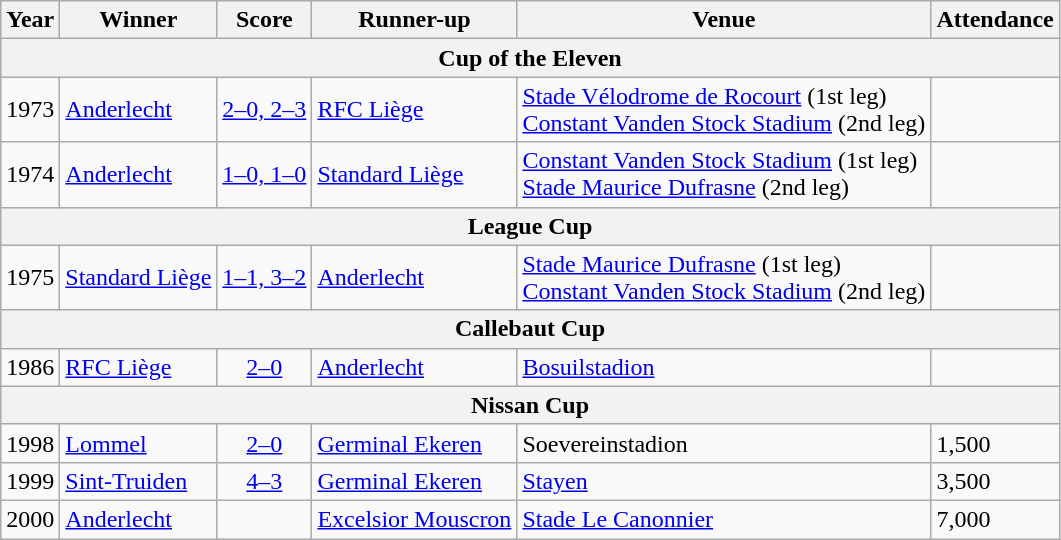<table class="wikitable">
<tr>
<th>Year</th>
<th>Winner</th>
<th>Score</th>
<th>Runner-up</th>
<th>Venue</th>
<th>Attendance</th>
</tr>
<tr>
<th colspan="6">Cup of the Eleven</th>
</tr>
<tr>
<td>1973</td>
<td><a href='#'>Anderlecht</a></td>
<td align=center><a href='#'>2–0, 2–3</a></td>
<td><a href='#'>RFC Liège</a></td>
<td><a href='#'>Stade Vélodrome de Rocourt</a> (1st leg)<br><a href='#'>Constant Vanden Stock Stadium</a> (2nd leg)</td>
<td></td>
</tr>
<tr>
<td>1974</td>
<td><a href='#'>Anderlecht</a></td>
<td align=center><a href='#'>1–0, 1–0</a></td>
<td><a href='#'>Standard Liège</a></td>
<td><a href='#'>Constant Vanden Stock Stadium</a> (1st leg)<br><a href='#'>Stade Maurice Dufrasne</a> (2nd leg)</td>
<td></td>
</tr>
<tr>
<th colspan="6">League Cup</th>
</tr>
<tr>
<td>1975</td>
<td><a href='#'>Standard Liège</a></td>
<td align=center><a href='#'>1–1, 3–2</a></td>
<td><a href='#'>Anderlecht</a></td>
<td><a href='#'>Stade Maurice Dufrasne</a> (1st leg)<br><a href='#'>Constant Vanden Stock Stadium</a> (2nd leg)</td>
<td></td>
</tr>
<tr>
<th colspan="6">Callebaut Cup</th>
</tr>
<tr>
<td>1986</td>
<td><a href='#'>RFC Liège</a></td>
<td align=center><a href='#'>2–0</a></td>
<td><a href='#'>Anderlecht</a></td>
<td><a href='#'>Bosuilstadion</a></td>
<td></td>
</tr>
<tr>
<th colspan="6">Nissan Cup</th>
</tr>
<tr>
<td>1998</td>
<td><a href='#'>Lommel</a></td>
<td align=center><a href='#'>2–0</a></td>
<td><a href='#'>Germinal Ekeren</a></td>
<td>Soevereinstadion</td>
<td>1,500</td>
</tr>
<tr>
<td>1999</td>
<td><a href='#'>Sint-Truiden</a></td>
<td align=center><a href='#'>4–3</a></td>
<td><a href='#'>Germinal Ekeren</a></td>
<td><a href='#'>Stayen</a></td>
<td>3,500</td>
</tr>
<tr>
<td>2000</td>
<td><a href='#'>Anderlecht</a></td>
<td align=center></td>
<td><a href='#'>Excelsior Mouscron</a></td>
<td><a href='#'>Stade Le Canonnier</a></td>
<td>7,000</td>
</tr>
</table>
